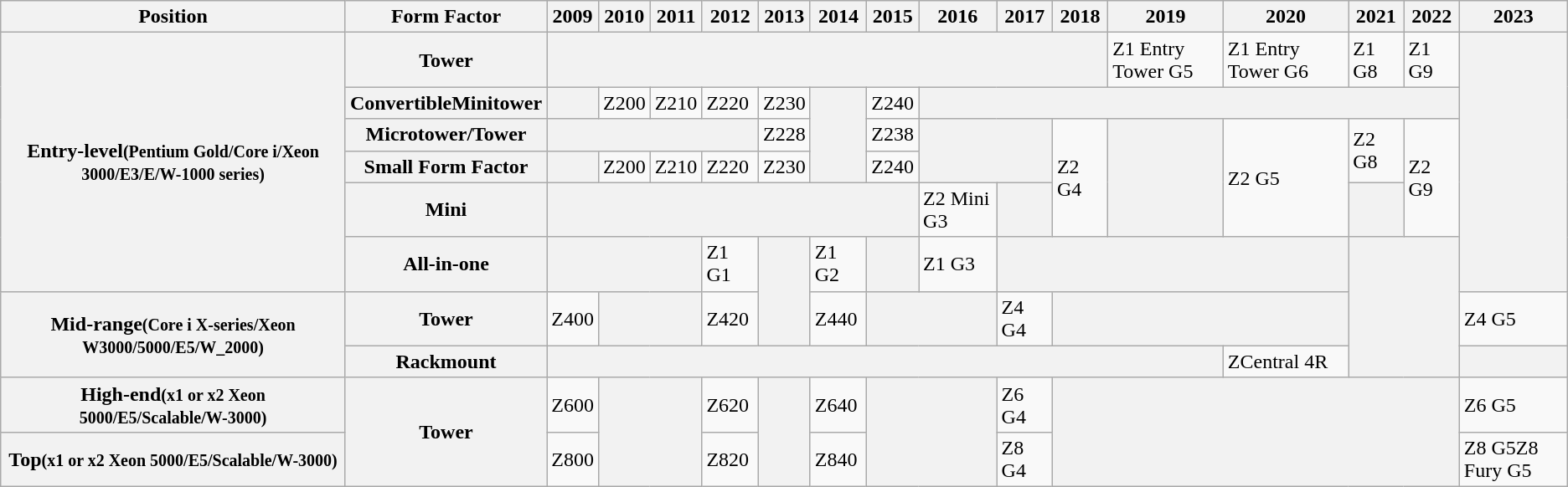<table class="wikitable mw-collapsible mw-collapsed" style="min-width:60%;">
<tr>
<th>Position</th>
<th>Form Factor</th>
<th>2009</th>
<th>2010</th>
<th>2011</th>
<th>2012</th>
<th>2013</th>
<th>2014</th>
<th>2015</th>
<th>2016</th>
<th>2017</th>
<th>2018</th>
<th>2019</th>
<th>2020</th>
<th>2021</th>
<th>2022</th>
<th>2023</th>
</tr>
<tr>
<th rowspan="6">Entry-level<small>(Pentium Gold/Core i/Xeon 3000/E3/E/W-1000 series)</small></th>
<th>Tower</th>
<th colspan="10"></th>
<td>Z1 Entry Tower G5</td>
<td>Z1 Entry Tower G6</td>
<td>Z1 G8</td>
<td>Z1 G9</td>
<th rowspan="6"></th>
</tr>
<tr>
<th>ConvertibleMinitower</th>
<th></th>
<td>Z200</td>
<td>Z210</td>
<td>Z220</td>
<td>Z230</td>
<th rowspan="3"></th>
<td>Z240</td>
<th colspan="7"></th>
</tr>
<tr>
<th>Microtower/Tower</th>
<th colspan="4"></th>
<td>Z228</td>
<td>Z238</td>
<th colspan="2" rowspan="2"></th>
<td rowspan="3">Z2 G4</td>
<th rowspan="3"></th>
<td rowspan="3">Z2 G5</td>
<td rowspan="2">Z2 G8</td>
<td rowspan="3">Z2 G9</td>
</tr>
<tr>
<th>Small Form Factor</th>
<th></th>
<td>Z200</td>
<td>Z210</td>
<td>Z220</td>
<td>Z230</td>
<td>Z240</td>
</tr>
<tr>
<th>Mini</th>
<th colspan="7"></th>
<td>Z2 Mini G3</td>
<th></th>
<th></th>
</tr>
<tr>
<th>All-in-one</th>
<th colspan="3"></th>
<td>Z1 G1</td>
<th rowspan="2"></th>
<td>Z1 G2</td>
<th></th>
<td>Z1 G3</td>
<th colspan="4"></th>
<th colspan="2" rowspan="3"></th>
</tr>
<tr>
<th rowspan="2">Mid-range<small>(Core i X-series/Xeon W3000/5000/E5/W_2000)</small></th>
<th>Tower</th>
<td>Z400</td>
<th colspan="2"></th>
<td>Z420</td>
<td>Z440</td>
<th colspan="2"></th>
<td>Z4 G4</td>
<th colspan="3"></th>
<td>Z4 G5</td>
</tr>
<tr>
<th>Rackmount</th>
<th colspan="11"></th>
<td>ZCentral 4R</td>
<th></th>
</tr>
<tr>
<th>High-end<small>(x1 or x2 Xeon 5000/E5/Scalable/W-3000)</small></th>
<th rowspan="2">Tower</th>
<td>Z600</td>
<th colspan="2" rowspan="2"></th>
<td>Z620</td>
<th rowspan="2"></th>
<td>Z640</td>
<th colspan="2" rowspan="2"></th>
<td>Z6 G4</td>
<th colspan="5" rowspan="2"></th>
<td>Z6 G5</td>
</tr>
<tr>
<th>Top<small>(x1 or x2 Xeon 5000/E5/Scalable/W-3000)</small></th>
<td>Z800</td>
<td>Z820</td>
<td>Z840</td>
<td>Z8 G4</td>
<td>Z8 G5Z8 Fury G5</td>
</tr>
</table>
